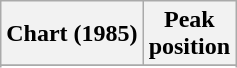<table class="wikitable plainrowheaders" style="text-align:center;">
<tr>
<th scope="col">Chart (1985)</th>
<th scope="col">Peak<br>position</th>
</tr>
<tr>
</tr>
<tr>
</tr>
</table>
